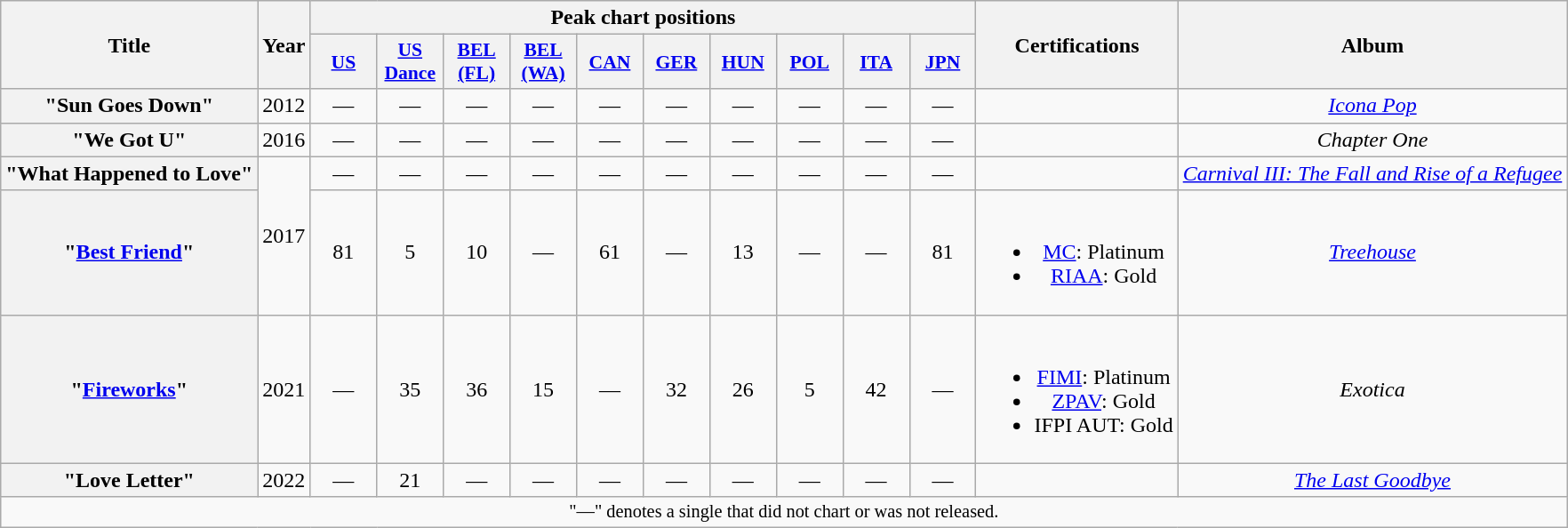<table class="wikitable plainrowheaders" style="text-align:center;">
<tr>
<th scope="col" rowspan="2">Title</th>
<th scope="col" rowspan="2">Year</th>
<th scope="col" colspan="10">Peak chart positions</th>
<th scope="col" rowspan="2">Certifications</th>
<th scope="col" rowspan="2">Album</th>
</tr>
<tr>
<th scope="col" style="width:3em;font-size:90%;"><a href='#'>US</a><br></th>
<th scope="col" style="width:3em;font-size:90%;"><a href='#'>US Dance</a><br></th>
<th scope="col" style="width:3em;font-size:90%;"><a href='#'>BEL (FL)</a><br></th>
<th scope="col" style="width:3em;font-size:90%;"><a href='#'>BEL (WA)</a><br></th>
<th scope="col" style="width:3em;font-size:90%;"><a href='#'>CAN</a><br></th>
<th scope="col" style="width:3em;font-size:90%;"><a href='#'>GER</a><br></th>
<th scope="col" style="width:3em;font-size:90%;"><a href='#'>HUN</a><br></th>
<th scope="col" style="width:3em;font-size:90%;"><a href='#'>POL</a><br></th>
<th scope="col" style="width:3em;font-size:90%;"><a href='#'>ITA</a><br></th>
<th scope="col" style="width:3em;font-size:90%;"><a href='#'>JPN</a><br></th>
</tr>
<tr>
<th scope="row">"Sun Goes Down"<br></th>
<td>2012</td>
<td>—</td>
<td>—</td>
<td>—</td>
<td>—</td>
<td>—</td>
<td>—</td>
<td>—</td>
<td>—</td>
<td>—</td>
<td>—</td>
<td></td>
<td><em><a href='#'>Icona Pop</a></em></td>
</tr>
<tr>
<th scope="row">"We Got U"<br></th>
<td>2016</td>
<td>—</td>
<td>—</td>
<td>—</td>
<td>—</td>
<td>—</td>
<td>—</td>
<td>—</td>
<td>—</td>
<td>—</td>
<td>—</td>
<td></td>
<td><em>Chapter One</em></td>
</tr>
<tr>
<th scope="row">"What Happened to Love"<br></th>
<td rowspan="2">2017</td>
<td>—</td>
<td>—</td>
<td>—</td>
<td>—</td>
<td>—</td>
<td>—</td>
<td>—</td>
<td>—</td>
<td>—</td>
<td>—</td>
<td></td>
<td><em><a href='#'>Carnival III: The Fall and Rise of a Refugee</a></em></td>
</tr>
<tr>
<th scope="row">"<a href='#'>Best Friend</a>"<br></th>
<td>81</td>
<td>5</td>
<td>10</td>
<td>—</td>
<td>61</td>
<td>—</td>
<td>13</td>
<td>—</td>
<td>—</td>
<td>81</td>
<td><br><ul><li><a href='#'>MC</a>: Platinum</li><li><a href='#'>RIAA</a>: Gold</li></ul></td>
<td><em><a href='#'>Treehouse</a></em></td>
</tr>
<tr>
<th scope="row">"<a href='#'>Fireworks</a>"<br></th>
<td>2021</td>
<td>—</td>
<td>35</td>
<td>36</td>
<td>15</td>
<td>—</td>
<td>32</td>
<td>26</td>
<td>5</td>
<td>42</td>
<td>—</td>
<td><br><ul><li><a href='#'>FIMI</a>: Platinum</li><li><a href='#'>ZPAV</a>: Gold</li><li>IFPI AUT: Gold</li></ul></td>
<td><em>Exotica</em></td>
</tr>
<tr>
<th scope="row">"Love Letter"<br></th>
<td>2022</td>
<td>—</td>
<td>21</td>
<td>—</td>
<td>—</td>
<td>—</td>
<td>—</td>
<td>—</td>
<td>—</td>
<td>—</td>
<td>—</td>
<td></td>
<td><em><a href='#'>The Last Goodbye</a></em></td>
</tr>
<tr>
<td colspan="14" style="font-size:85%">"—" denotes a single that did not chart or was not released.</td>
</tr>
</table>
